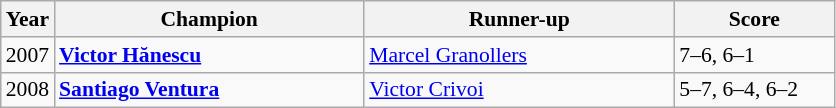<table class="wikitable" style="font-size:90%">
<tr>
<th>Year</th>
<th width="200">Champion</th>
<th width="200">Runner-up</th>
<th width="100">Score</th>
</tr>
<tr>
<td>2007</td>
<td> <strong><a href='#'>Victor Hănescu</a></strong></td>
<td> <a href='#'>Marcel Granollers</a></td>
<td>7–6, 6–1</td>
</tr>
<tr>
<td>2008</td>
<td> <strong><a href='#'>Santiago Ventura</a></strong></td>
<td> <a href='#'>Victor Crivoi</a></td>
<td>5–7, 6–4, 6–2</td>
</tr>
</table>
